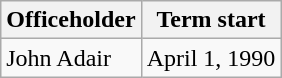<table class="wikitable sortable">
<tr style="vertical-align:bottom;">
<th>Officeholder</th>
<th>Term start</th>
</tr>
<tr>
<td>John Adair</td>
<td>April 1, 1990</td>
</tr>
</table>
